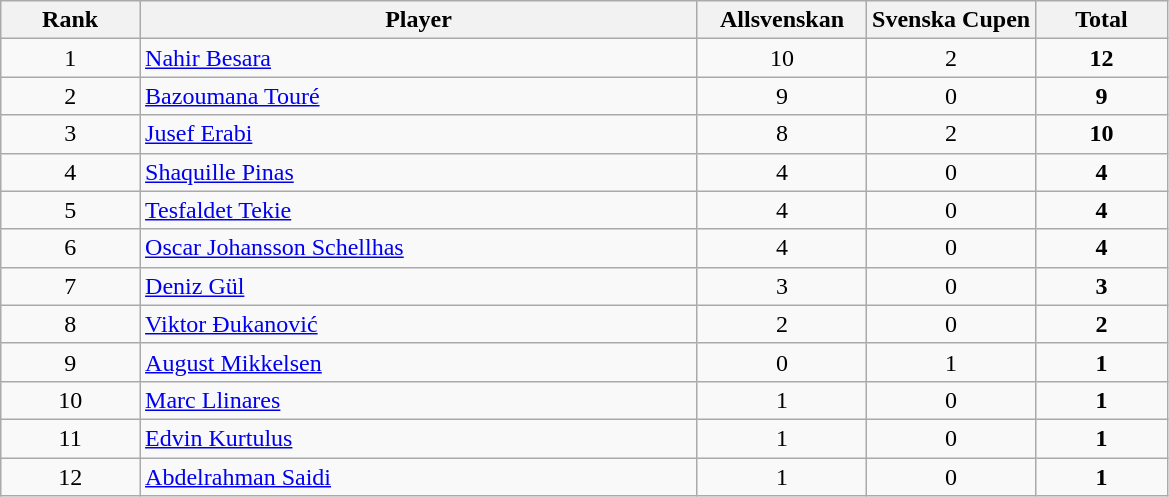<table class="wikitable" style="text-align:center;">
<tr>
<th>Rank</th>
<th>Player</th>
<th width=14.5%>Allsvenskan</th>
<th width=14.5%>Svenska Cupen</th>
<th>Total</th>
</tr>
<tr>
<td>1</td>
<td align=left> <a href='#'>Nahir Besara</a></td>
<td>10</td>
<td>2</td>
<td><strong>12</strong></td>
</tr>
<tr>
<td>2</td>
<td align=left> <a href='#'>Bazoumana Touré</a></td>
<td>9</td>
<td>0</td>
<td><strong>9</strong></td>
</tr>
<tr>
<td>3</td>
<td align=left> <a href='#'>Jusef Erabi</a></td>
<td>8</td>
<td>2</td>
<td><strong>10</strong></td>
</tr>
<tr>
<td>4</td>
<td align=left> <a href='#'>Shaquille Pinas</a></td>
<td>4</td>
<td>0</td>
<td><strong>4</strong></td>
</tr>
<tr>
<td>5</td>
<td align=left> <a href='#'>Tesfaldet Tekie</a></td>
<td>4</td>
<td>0</td>
<td><strong>4</strong></td>
</tr>
<tr>
<td>6</td>
<td align=left> <a href='#'>Oscar Johansson Schellhas</a></td>
<td>4</td>
<td>0</td>
<td><strong>4</strong></td>
</tr>
<tr>
<td>7</td>
<td align=left> <a href='#'>Deniz Gül</a></td>
<td>3</td>
<td>0</td>
<td><strong>3</strong></td>
</tr>
<tr>
<td>8</td>
<td align=left> <a href='#'>Viktor Đukanović</a></td>
<td>2</td>
<td>0</td>
<td><strong>2</strong></td>
</tr>
<tr>
<td>9</td>
<td align=left> <a href='#'>August Mikkelsen</a></td>
<td>0</td>
<td>1</td>
<td><strong>1</strong></td>
</tr>
<tr>
<td>10</td>
<td align=left> <a href='#'>Marc Llinares</a></td>
<td>1</td>
<td>0</td>
<td><strong>1</strong></td>
</tr>
<tr>
<td>11</td>
<td align=left> <a href='#'>Edvin Kurtulus</a></td>
<td>1</td>
<td>0</td>
<td><strong>1</strong></td>
</tr>
<tr>
<td>12</td>
<td align=left> <a href='#'>Abdelrahman Saidi</a></td>
<td>1</td>
<td>0</td>
<td><strong>1</strong></td>
</tr>
</table>
